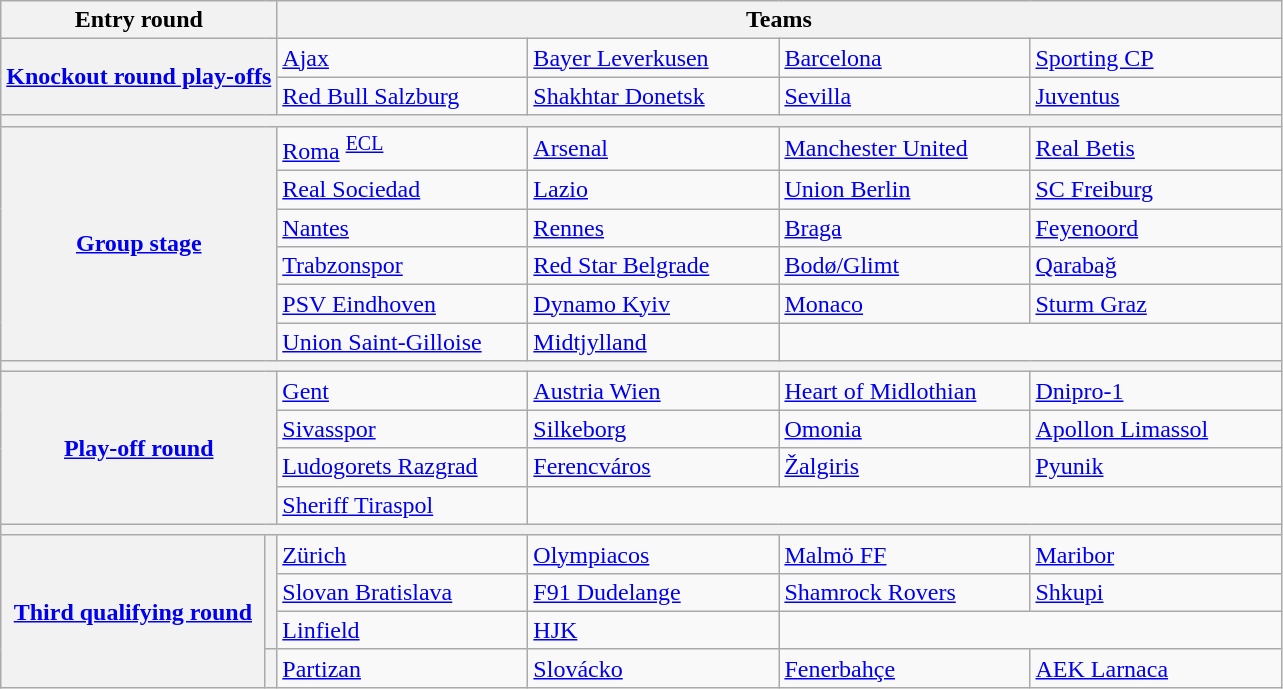<table class="wikitable">
<tr>
<th colspan=2>Entry round</th>
<th colspan=4>Teams</th>
</tr>
<tr>
<th colspan=2 rowspan=2><a href='#'>Knockout round play-offs</a></th>
<td style="min-width:10em"> <a href='#'>Ajax</a> </td>
<td style="min-width:10em"> <a href='#'>Bayer Leverkusen</a> </td>
<td style="min-width:10em"> <a href='#'>Barcelona</a> </td>
<td style="min-width:10em"> <a href='#'>Sporting CP</a> </td>
</tr>
<tr>
<td style="min-width:10em"> <a href='#'>Red Bull Salzburg</a> </td>
<td style="min-width:10em"> <a href='#'>Shakhtar Donetsk</a> </td>
<td style="min-width:10em"> <a href='#'>Sevilla</a> </td>
<td style="min-width:10em"> <a href='#'>Juventus</a> </td>
</tr>
<tr>
<th colspan=6></th>
</tr>
<tr>
<th colspan=2 rowspan=6><a href='#'>Group stage</a></th>
<td> <a href='#'>Roma</a> <sup><a href='#'>ECL</a></sup></td>
<td> <a href='#'>Arsenal</a> </td>
<td> <a href='#'>Manchester United</a> </td>
<td> <a href='#'>Real Betis</a> </td>
</tr>
<tr>
<td> <a href='#'>Real Sociedad</a> </td>
<td> <a href='#'>Lazio</a> </td>
<td> <a href='#'>Union Berlin</a> </td>
<td> <a href='#'>SC Freiburg</a> </td>
</tr>
<tr>
<td> <a href='#'>Nantes</a> </td>
<td> <a href='#'>Rennes</a> </td>
<td> <a href='#'>Braga</a> </td>
<td> <a href='#'>Feyenoord</a> </td>
</tr>
<tr>
<td> <a href='#'>Trabzonspor</a> </td>
<td> <a href='#'>Red Star Belgrade</a> </td>
<td> <a href='#'>Bodø/Glimt</a> </td>
<td> <a href='#'>Qarabağ</a> </td>
</tr>
<tr>
<td> <a href='#'>PSV Eindhoven</a> </td>
<td> <a href='#'>Dynamo Kyiv</a> </td>
<td> <a href='#'>Monaco</a> </td>
<td> <a href='#'>Sturm Graz</a> </td>
</tr>
<tr>
<td> <a href='#'>Union Saint-Gilloise</a> </td>
<td> <a href='#'>Midtjylland</a> </td>
<td colspan=2></td>
</tr>
<tr>
<th colspan=6></th>
</tr>
<tr>
<th colspan=2 rowspan=4><a href='#'>Play-off round</a></th>
<td> <a href='#'>Gent</a> </td>
<td> <a href='#'>Austria Wien</a> </td>
<td> <a href='#'>Heart of Midlothian</a> </td>
<td> <a href='#'>Dnipro-1</a> </td>
</tr>
<tr>
<td> <a href='#'>Sivasspor</a> </td>
<td> <a href='#'>Silkeborg</a> </td>
<td> <a href='#'>Omonia</a> </td>
<td> <a href='#'>Apollon Limassol</a> </td>
</tr>
<tr>
<td> <a href='#'>Ludogorets Razgrad</a> </td>
<td> <a href='#'>Ferencváros</a> </td>
<td> <a href='#'>Žalgiris</a> </td>
<td> <a href='#'>Pyunik</a> </td>
</tr>
<tr>
<td> <a href='#'>Sheriff Tiraspol</a> </td>
<td colspan=3></td>
</tr>
<tr>
<th colspan=6></th>
</tr>
<tr>
<th rowspan=4><a href='#'>Third qualifying round</a></th>
<th rowspan=3></th>
<td> <a href='#'>Zürich</a> </td>
<td> <a href='#'>Olympiacos</a> </td>
<td> <a href='#'>Malmö FF</a> </td>
<td> <a href='#'>Maribor</a> </td>
</tr>
<tr>
<td> <a href='#'>Slovan Bratislava</a> </td>
<td> <a href='#'>F91 Dudelange</a> </td>
<td> <a href='#'>Shamrock Rovers</a> </td>
<td> <a href='#'>Shkupi</a> </td>
</tr>
<tr>
<td> <a href='#'>Linfield</a> </td>
<td> <a href='#'>HJK</a> </td>
<td colspan=2></td>
</tr>
<tr>
<th></th>
<td> <a href='#'>Partizan</a> </td>
<td> <a href='#'>Slovácko</a> </td>
<td> <a href='#'>Fenerbahçe</a> </td>
<td> <a href='#'>AEK Larnaca</a> </td>
</tr>
</table>
